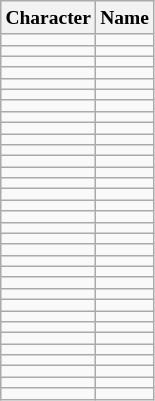<table class="wikitable" style="text-align: center;">
<tr style="font-size:small">
<th>Character</th>
<th>Name</th>
</tr>
<tr>
<td></td>
<td style="font-size: small;"></td>
</tr>
<tr>
<td></td>
<td style="font-size: small;"></td>
</tr>
<tr>
<td></td>
<td style="font-size: small;"></td>
</tr>
<tr>
<td></td>
<td style="font-size: small;"></td>
</tr>
<tr>
<td></td>
<td style="font-size: small;"></td>
</tr>
<tr>
<td></td>
<td style="font-size: small;"></td>
</tr>
<tr>
<td></td>
<td style="font-size: small;"></td>
</tr>
<tr>
<td></td>
<td style="font-size: small;"></td>
</tr>
<tr>
<td></td>
<td style="font-size: small;"></td>
</tr>
<tr>
<td></td>
<td style="font-size: small;"></td>
</tr>
<tr>
<td></td>
<td style="font-size: small;"></td>
</tr>
<tr>
<td></td>
<td style="font-size: small;"></td>
</tr>
<tr>
<td></td>
<td style="font-size: small;"></td>
</tr>
<tr>
<td></td>
<td style="font-size: small;"></td>
</tr>
<tr>
<td></td>
<td style="font-size: small;"></td>
</tr>
<tr>
<td></td>
<td style="font-size: small;"></td>
</tr>
<tr>
<td></td>
<td style="font-size: small;"></td>
</tr>
<tr>
<td></td>
<td style="font-size: small;"></td>
</tr>
<tr>
<td></td>
<td style="font-size: small;"></td>
</tr>
<tr>
<td></td>
<td style="font-size: small;"></td>
</tr>
<tr>
<td></td>
<td style="font-size: small;"></td>
</tr>
<tr>
<td></td>
<td style="font-size: small;"></td>
</tr>
<tr>
<td></td>
<td style="font-size: small;"></td>
</tr>
<tr>
<td></td>
<td style="font-size: small;"></td>
</tr>
<tr>
<td></td>
<td style="font-size: small;"></td>
</tr>
<tr>
<td></td>
<td style="font-size: small;"></td>
</tr>
<tr>
<td></td>
<td style="font-size: small;"></td>
</tr>
<tr>
<td></td>
<td style="font-size: small;"></td>
</tr>
<tr>
<td></td>
<td style="font-size: small;"></td>
</tr>
<tr>
<td></td>
<td style="font-size: small;"></td>
</tr>
<tr>
<td></td>
<td style="font-size: small;"></td>
</tr>
<tr>
<td></td>
<td style="font-size: small;"></td>
</tr>
<tr>
<td></td>
<td style="font-size: small;"></td>
</tr>
</table>
